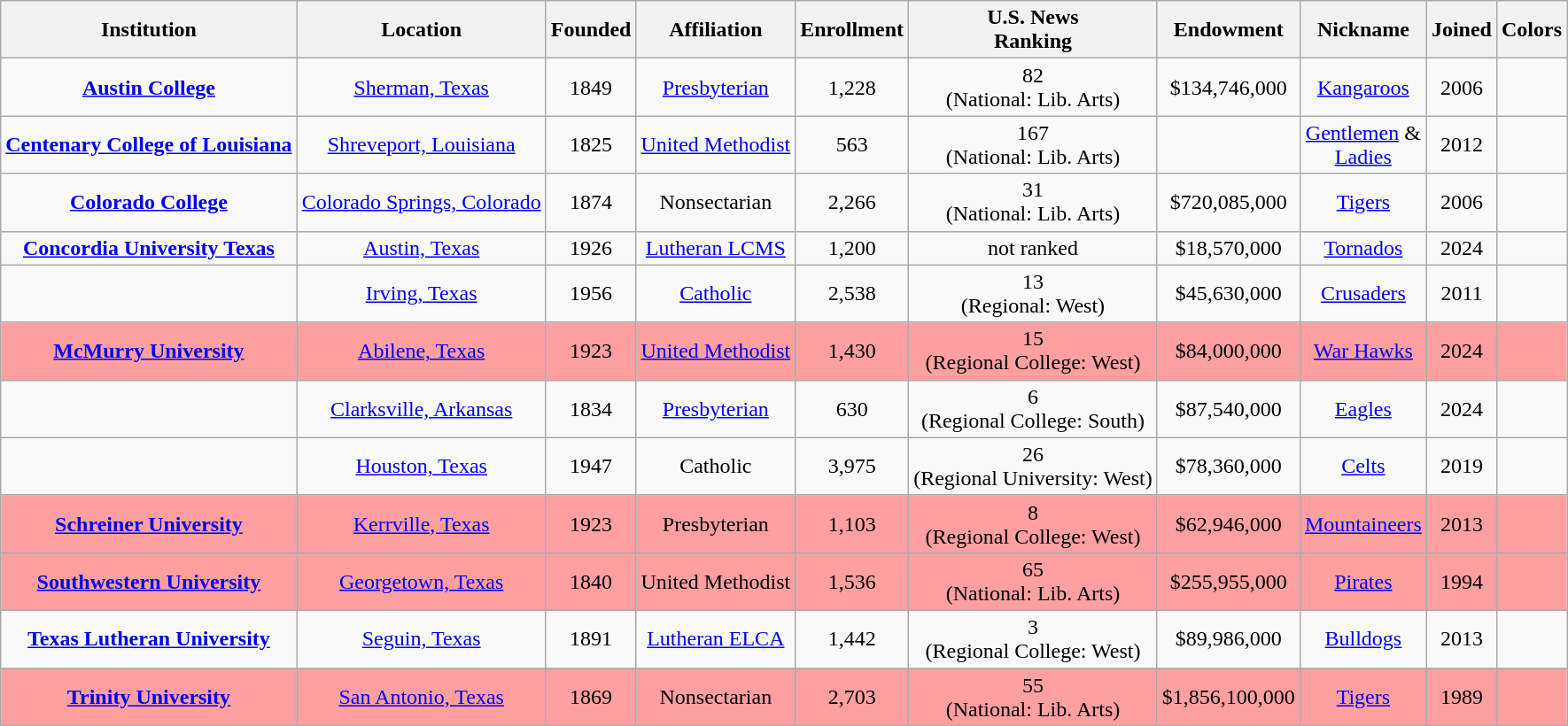<table class="wikitable sortable" style="text-align: center;">
<tr>
<th>Institution</th>
<th>Location</th>
<th>Founded</th>
<th>Affiliation</th>
<th>Enrollment</th>
<th>U.S. News<br>Ranking</th>
<th>Endowment</th>
<th>Nickname</th>
<th>Joined</th>
<th>Colors</th>
</tr>
<tr>
<td><strong><a href='#'>Austin College</a></strong></td>
<td><a href='#'>Sherman, Texas</a></td>
<td>1849</td>
<td><a href='#'>Presbyterian</a></td>
<td>1,228</td>
<td>82<br>(National: Lib. Arts)</td>
<td>$134,746,000</td>
<td><a href='#'>Kangaroos</a></td>
<td>2006</td>
<td> </td>
</tr>
<tr>
<td><strong><a href='#'>Centenary College of Louisiana</a></strong></td>
<td><a href='#'>Shreveport, Louisiana</a></td>
<td>1825</td>
<td><a href='#'>United Methodist</a></td>
<td>563</td>
<td>167<br>(National: Lib. Arts)</td>
<td></td>
<td><a href='#'>Gentlemen</a> &<br><a href='#'>Ladies</a></td>
<td>2012</td>
<td> </td>
</tr>
<tr>
<td><strong><a href='#'>Colorado College</a></strong></td>
<td><a href='#'>Colorado Springs, Colorado</a></td>
<td>1874</td>
<td>Nonsectarian</td>
<td>2,266</td>
<td>31<br>(National: Lib. Arts)</td>
<td>$720,085,000</td>
<td><a href='#'>Tigers</a></td>
<td>2006</td>
<td> </td>
</tr>
<tr>
<td><strong><a href='#'>Concordia University Texas</a></strong></td>
<td><a href='#'>Austin, Texas</a></td>
<td>1926</td>
<td><a href='#'>Lutheran LCMS</a></td>
<td>1,200</td>
<td>not ranked</td>
<td>$18,570,000</td>
<td><a href='#'>Tornados</a></td>
<td>2024</td>
<td> </td>
</tr>
<tr>
<td></td>
<td><a href='#'>Irving, Texas</a></td>
<td>1956</td>
<td><a href='#'>Catholic</a></td>
<td>2,538</td>
<td>13<br>(Regional: West)</td>
<td>$45,630,000</td>
<td><a href='#'>Crusaders</a></td>
<td>2011</td>
<td> </td>
</tr>
<tr bgcolor=#ffa0a0>
<td><strong><a href='#'>McMurry University</a></strong></td>
<td><a href='#'>Abilene, Texas</a></td>
<td>1923</td>
<td><a href='#'>United Methodist</a></td>
<td>1,430</td>
<td>15<br>(Regional College: West)</td>
<td>$84,000,000</td>
<td><a href='#'>War Hawks</a></td>
<td>2024</td>
<td> </td>
</tr>
<tr>
<td></td>
<td><a href='#'>Clarksville, Arkansas</a></td>
<td>1834</td>
<td><a href='#'>Presbyterian</a></td>
<td>630</td>
<td>6<br>(Regional College: South)</td>
<td>$87,540,000</td>
<td><a href='#'>Eagles</a></td>
<td>2024</td>
<td>  </td>
</tr>
<tr>
<td></td>
<td><a href='#'>Houston, Texas</a></td>
<td>1947</td>
<td>Catholic<br></td>
<td>3,975</td>
<td>26<br>(Regional University: West)</td>
<td>$78,360,000</td>
<td><a href='#'>Celts</a></td>
<td>2019</td>
<td> </td>
</tr>
<tr bgcolor=#ffa0a0>
<td><strong><a href='#'>Schreiner University</a></strong></td>
<td><a href='#'>Kerrville, Texas</a></td>
<td>1923</td>
<td>Presbyterian</td>
<td>1,103</td>
<td>8<br>(Regional College: West)</td>
<td>$62,946,000</td>
<td><a href='#'>Mountaineers</a></td>
<td>2013</td>
<td> </td>
</tr>
<tr bgcolor=#ffa0a0>
<td><strong><a href='#'>Southwestern University</a></strong></td>
<td><a href='#'>Georgetown, Texas</a></td>
<td>1840</td>
<td>United Methodist</td>
<td>1,536</td>
<td>65<br>(National: Lib. Arts)</td>
<td>$255,955,000</td>
<td><a href='#'>Pirates</a></td>
<td>1994</td>
<td> </td>
</tr>
<tr>
<td><strong><a href='#'>Texas Lutheran University</a></strong></td>
<td><a href='#'>Seguin, Texas</a></td>
<td>1891</td>
<td><a href='#'>Lutheran ELCA</a></td>
<td>1,442</td>
<td>3<br>(Regional College: West)</td>
<td>$89,986,000</td>
<td><a href='#'>Bulldogs</a></td>
<td>2013</td>
<td> </td>
</tr>
<tr bgcolor=#ffa0a0>
<td><strong><a href='#'>Trinity University</a></strong></td>
<td><a href='#'>San Antonio, Texas</a></td>
<td>1869</td>
<td>Nonsectarian</td>
<td>2,703</td>
<td>55<br>(National: Lib. Arts)</td>
<td>$1,856,100,000</td>
<td><a href='#'>Tigers</a></td>
<td>1989</td>
<td> </td>
</tr>
</table>
